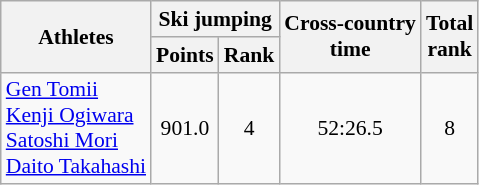<table class="wikitable" border="1" style="font-size:90%">
<tr>
<th rowspan="2">Athletes</th>
<th colspan="2">Ski jumping</th>
<th rowspan="2">Cross-country <br> time</th>
<th rowspan="2">Total <br> rank</th>
</tr>
<tr>
<th>Points</th>
<th>Rank</th>
</tr>
<tr>
<td><a href='#'>Gen Tomii</a><br><a href='#'>Kenji Ogiwara</a><br><a href='#'>Satoshi Mori</a><br><a href='#'>Daito Takahashi</a></td>
<td align=center>901.0</td>
<td align=center>4</td>
<td align=center>52:26.5</td>
<td align=center>8</td>
</tr>
</table>
